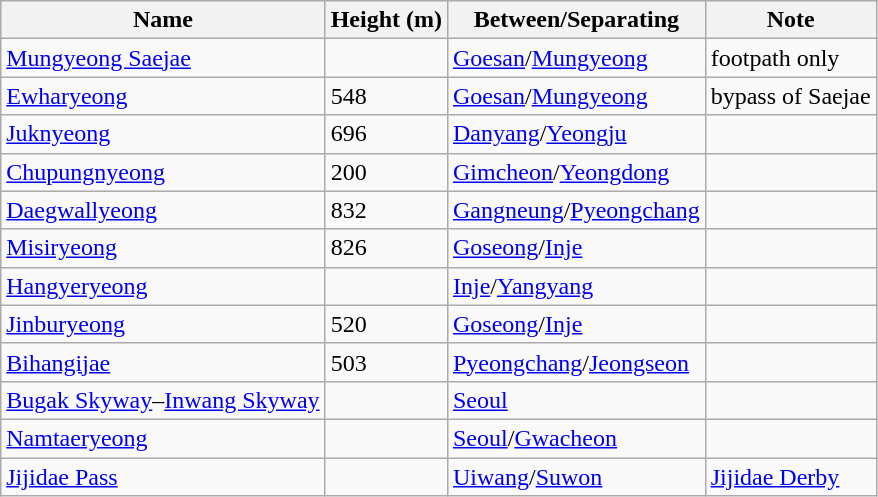<table class ="wikitable sortable">
<tr>
<th>Name</th>
<th align=right>Height (m)</th>
<th>Between/Separating</th>
<th>Note</th>
</tr>
<tr>
<td><a href='#'>Mungyeong Saejae</a></td>
<td></td>
<td><a href='#'>Goesan</a>/<a href='#'>Mungyeong</a></td>
<td>footpath only</td>
</tr>
<tr>
<td><a href='#'>Ewharyeong</a></td>
<td>548</td>
<td><a href='#'>Goesan</a>/<a href='#'>Mungyeong</a></td>
<td>bypass of Saejae</td>
</tr>
<tr>
<td><a href='#'>Juknyeong</a></td>
<td>696</td>
<td><a href='#'>Danyang</a>/<a href='#'>Yeongju</a></td>
<td></td>
</tr>
<tr>
<td><a href='#'>Chupungnyeong</a></td>
<td>200</td>
<td><a href='#'>Gimcheon</a>/<a href='#'>Yeongdong</a></td>
<td></td>
</tr>
<tr>
<td><a href='#'>Daegwallyeong</a></td>
<td>832</td>
<td><a href='#'>Gangneung</a>/<a href='#'>Pyeongchang</a></td>
<td></td>
</tr>
<tr>
<td><a href='#'>Misiryeong</a></td>
<td>826</td>
<td><a href='#'>Goseong</a>/<a href='#'>Inje</a></td>
<td></td>
</tr>
<tr>
<td><a href='#'>Hangyeryeong</a></td>
<td></td>
<td><a href='#'>Inje</a>/<a href='#'>Yangyang</a></td>
<td></td>
</tr>
<tr>
<td><a href='#'>Jinburyeong</a></td>
<td>520</td>
<td><a href='#'>Goseong</a>/<a href='#'>Inje</a></td>
<td></td>
</tr>
<tr>
<td><a href='#'>Bihangijae</a></td>
<td>503</td>
<td><a href='#'>Pyeongchang</a>/<a href='#'>Jeongseon</a></td>
<td></td>
</tr>
<tr>
<td><a href='#'>Bugak Skyway</a>–<a href='#'>Inwang Skyway</a></td>
<td></td>
<td><a href='#'>Seoul</a></td>
<td></td>
</tr>
<tr>
<td><a href='#'>Namtaeryeong</a></td>
<td></td>
<td><a href='#'>Seoul</a>/<a href='#'>Gwacheon</a></td>
<td></td>
</tr>
<tr>
<td><a href='#'>Jijidae Pass</a></td>
<td></td>
<td><a href='#'>Uiwang</a>/<a href='#'>Suwon</a></td>
<td><a href='#'>Jijidae Derby</a></td>
</tr>
</table>
